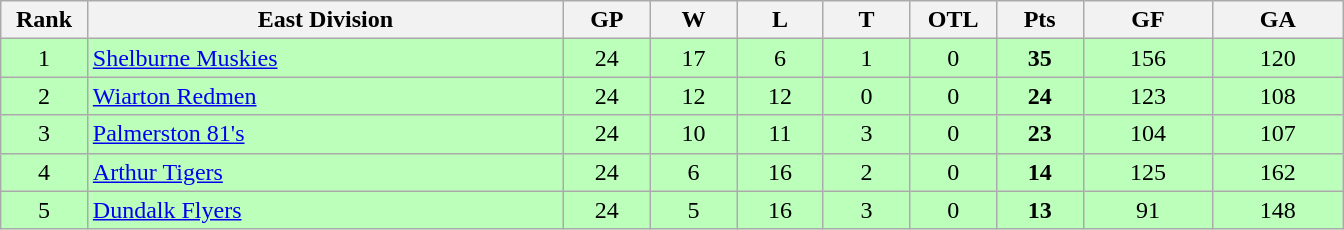<table class="wikitable" style="text-align:center" width:50em">
<tr>
<th bgcolor="#DDDDFF" width="5%">Rank</th>
<th bgcolor="#DDDDFF" width="27.5%">East Division</th>
<th bgcolor="#DDDDFF" width="5%">GP</th>
<th bgcolor="#DDDDFF" width="5%">W</th>
<th bgcolor="#DDDDFF" width="5%">L</th>
<th bgcolor="#DDDDFF" width="5%">T</th>
<th bgcolor="#DDDDFF" width="5%">OTL</th>
<th bgcolor="#DDDDFF" width="5%">Pts</th>
<th bgcolor="#DDDDFF" width="7.5%">GF</th>
<th bgcolor="#DDDDFF" width="7.5%">GA</th>
</tr>
<tr bgcolor="#bbffbb">
<td>1</td>
<td align=left><a href='#'>Shelburne Muskies</a></td>
<td>24</td>
<td>17</td>
<td>6</td>
<td>1</td>
<td>0</td>
<td><strong>35</strong></td>
<td>156</td>
<td>120</td>
</tr>
<tr bgcolor="#bbffbb">
<td>2</td>
<td align=left><a href='#'>Wiarton Redmen</a></td>
<td>24</td>
<td>12</td>
<td>12</td>
<td>0</td>
<td>0</td>
<td><strong>24</strong></td>
<td>123</td>
<td>108</td>
</tr>
<tr bgcolor="#bbffbb">
<td>3</td>
<td align=left><a href='#'>Palmerston 81's</a></td>
<td>24</td>
<td>10</td>
<td>11</td>
<td>3</td>
<td>0</td>
<td><strong>23</strong></td>
<td>104</td>
<td>107</td>
</tr>
<tr bgcolor="#bbffbb">
<td>4</td>
<td align=left><a href='#'>Arthur Tigers</a></td>
<td>24</td>
<td>6</td>
<td>16</td>
<td>2</td>
<td>0</td>
<td><strong>14</strong></td>
<td>125</td>
<td>162</td>
</tr>
<tr bgcolor="#bbffbb">
<td>5</td>
<td align=left><a href='#'>Dundalk Flyers</a></td>
<td>24</td>
<td>5</td>
<td>16</td>
<td>3</td>
<td>0</td>
<td><strong>13</strong></td>
<td>91</td>
<td>148</td>
</tr>
</table>
